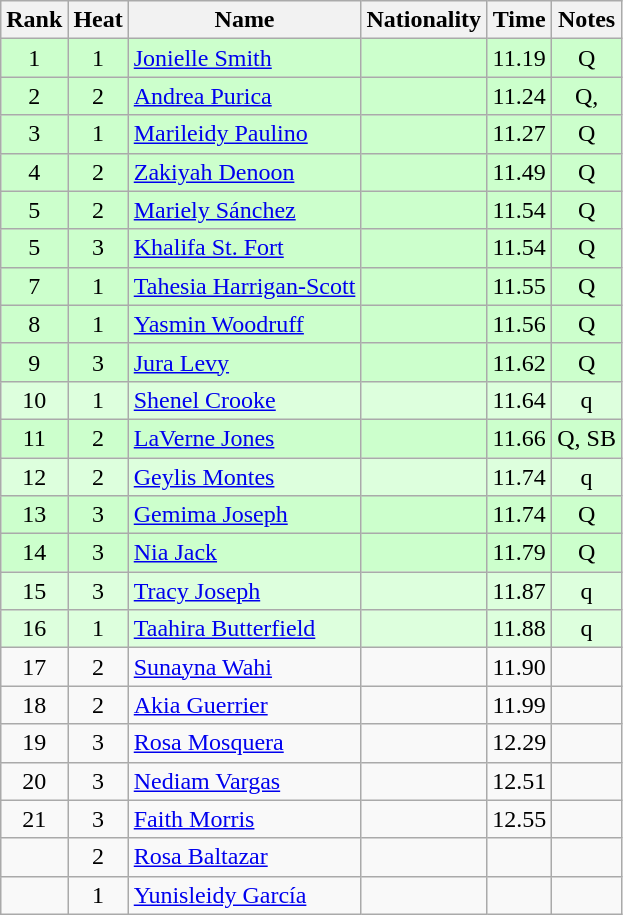<table class="wikitable sortable" style="text-align:center">
<tr>
<th>Rank</th>
<th>Heat</th>
<th>Name</th>
<th>Nationality</th>
<th>Time</th>
<th>Notes</th>
</tr>
<tr bgcolor=ccffcc>
<td>1</td>
<td>1</td>
<td align=left><a href='#'>Jonielle Smith</a></td>
<td align=left></td>
<td>11.19</td>
<td>Q</td>
</tr>
<tr bgcolor=ccffcc>
<td>2</td>
<td>2</td>
<td align=left><a href='#'>Andrea Purica</a></td>
<td align=left></td>
<td>11.24</td>
<td>Q, </td>
</tr>
<tr bgcolor=ccffcc>
<td>3</td>
<td>1</td>
<td align=left><a href='#'>Marileidy Paulino</a></td>
<td align=left></td>
<td>11.27</td>
<td>Q</td>
</tr>
<tr bgcolor=ccffcc>
<td>4</td>
<td>2</td>
<td align=left><a href='#'>Zakiyah Denoon</a></td>
<td align=left></td>
<td>11.49</td>
<td>Q</td>
</tr>
<tr bgcolor=ccffcc>
<td>5</td>
<td>2</td>
<td align=left><a href='#'>Mariely Sánchez</a></td>
<td align=left></td>
<td>11.54</td>
<td>Q</td>
</tr>
<tr bgcolor=ccffcc>
<td>5</td>
<td>3</td>
<td align=left><a href='#'>Khalifa St. Fort</a></td>
<td align=left></td>
<td>11.54</td>
<td>Q</td>
</tr>
<tr bgcolor=ccffcc>
<td>7</td>
<td>1</td>
<td align=left><a href='#'>Tahesia Harrigan-Scott</a></td>
<td align=left></td>
<td>11.55</td>
<td>Q</td>
</tr>
<tr bgcolor=ccffcc>
<td>8</td>
<td>1</td>
<td align=left><a href='#'>Yasmin Woodruff</a></td>
<td align=left></td>
<td>11.56</td>
<td>Q</td>
</tr>
<tr bgcolor=ccffcc>
<td>9</td>
<td>3</td>
<td align=left><a href='#'>Jura Levy</a></td>
<td align=left></td>
<td>11.62</td>
<td>Q</td>
</tr>
<tr bgcolor=ddffdd>
<td>10</td>
<td>1</td>
<td align=left><a href='#'>Shenel Crooke</a></td>
<td align=left></td>
<td>11.64</td>
<td>q</td>
</tr>
<tr bgcolor=ccffcc>
<td>11</td>
<td>2</td>
<td align=left><a href='#'>LaVerne Jones</a></td>
<td align=left></td>
<td>11.66</td>
<td>Q, SB</td>
</tr>
<tr bgcolor=ddffdd>
<td>12</td>
<td>2</td>
<td align=left><a href='#'>Geylis Montes</a></td>
<td align=left></td>
<td>11.74</td>
<td>q</td>
</tr>
<tr bgcolor=ccffcc>
<td>13</td>
<td>3</td>
<td align=left><a href='#'>Gemima Joseph</a></td>
<td align=left></td>
<td>11.74</td>
<td>Q</td>
</tr>
<tr bgcolor=ccffcc>
<td>14</td>
<td>3</td>
<td align=left><a href='#'>Nia Jack</a></td>
<td align=left></td>
<td>11.79</td>
<td>Q</td>
</tr>
<tr bgcolor=ddffdd>
<td>15</td>
<td>3</td>
<td align=left><a href='#'>Tracy Joseph</a></td>
<td align=left></td>
<td>11.87</td>
<td>q</td>
</tr>
<tr bgcolor=ddffdd>
<td>16</td>
<td>1</td>
<td align=left><a href='#'>Taahira Butterfield</a></td>
<td align=left></td>
<td>11.88</td>
<td>q</td>
</tr>
<tr>
<td>17</td>
<td>2</td>
<td align=left><a href='#'>Sunayna Wahi</a></td>
<td align=left></td>
<td>11.90</td>
<td></td>
</tr>
<tr>
<td>18</td>
<td>2</td>
<td align=left><a href='#'>Akia Guerrier</a></td>
<td align=left></td>
<td>11.99</td>
<td></td>
</tr>
<tr>
<td>19</td>
<td>3</td>
<td align=left><a href='#'>Rosa Mosquera</a></td>
<td align=left></td>
<td>12.29</td>
<td></td>
</tr>
<tr>
<td>20</td>
<td>3</td>
<td align=left><a href='#'>Nediam Vargas</a></td>
<td align=left></td>
<td>12.51</td>
<td></td>
</tr>
<tr>
<td>21</td>
<td>3</td>
<td align=left><a href='#'>Faith Morris</a></td>
<td align=left></td>
<td>12.55</td>
<td></td>
</tr>
<tr>
<td></td>
<td>2</td>
<td align=left><a href='#'>Rosa Baltazar</a></td>
<td align=left></td>
<td></td>
<td></td>
</tr>
<tr>
<td></td>
<td>1</td>
<td align=left><a href='#'>Yunisleidy García</a></td>
<td align=left></td>
<td></td>
<td></td>
</tr>
</table>
